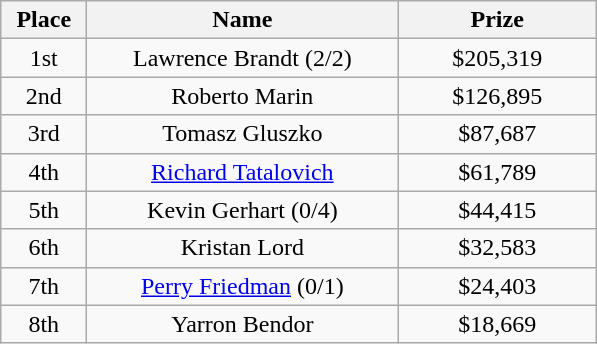<table class="wikitable">
<tr>
<th width="50">Place</th>
<th width="200">Name</th>
<th width="125">Prize</th>
</tr>
<tr>
<td align = "center">1st</td>
<td align = "center"> Lawrence Brandt (2/2)</td>
<td align = "center">$205,319</td>
</tr>
<tr>
<td align = "center">2nd</td>
<td align = "center"> Roberto Marin</td>
<td align = "center">$126,895</td>
</tr>
<tr>
<td align = "center">3rd</td>
<td align = "center"> Tomasz Gluszko</td>
<td align = "center">$87,687</td>
</tr>
<tr>
<td align = "center">4th</td>
<td align = "center"> <a href='#'>Richard Tatalovich</a></td>
<td align = "center">$61,789</td>
</tr>
<tr>
<td align = "center">5th</td>
<td align = "center"> Kevin Gerhart (0/4)</td>
<td align = "center">$44,415</td>
</tr>
<tr>
<td align = "center">6th</td>
<td align = "center"> Kristan Lord</td>
<td align = "center">$32,583</td>
</tr>
<tr>
<td align = "center">7th</td>
<td align = "center"> <a href='#'>Perry Friedman</a> (0/1)</td>
<td align = "center">$24,403</td>
</tr>
<tr>
<td align = "center">8th</td>
<td align = "center"> Yarron Bendor</td>
<td align = "center">$18,669</td>
</tr>
</table>
